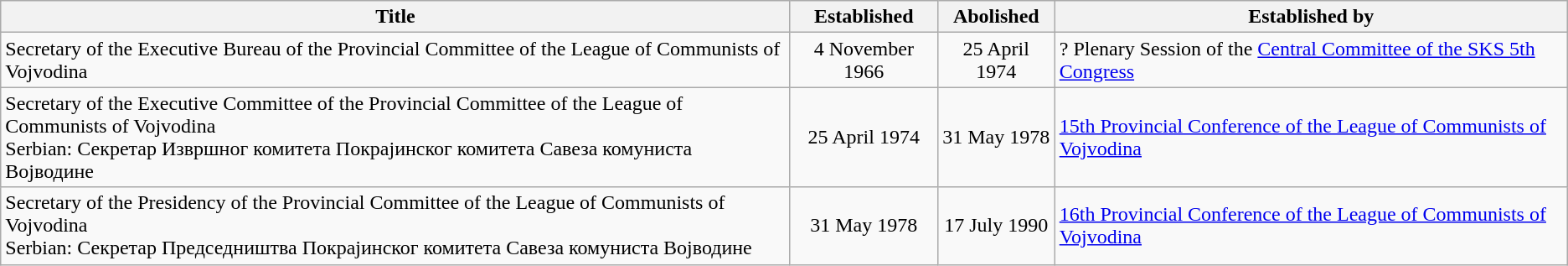<table class="wikitable sortable">
<tr>
<th scope=col>Title</th>
<th scope=col>Established</th>
<th scope=col>Abolished</th>
<th scope=col>Established by</th>
</tr>
<tr>
<td>Secretary of the Executive Bureau of the Provincial Committee of the League of Communists of Vojvodina<br></td>
<td align="center">4 November 1966</td>
<td align="center">25 April 1974</td>
<td>? Plenary Session of the <a href='#'>Central Committee of the SKS 5th Congress</a></td>
</tr>
<tr>
<td>Secretary of the Executive Committee of the Provincial Committee of the League of Communists of Vojvodina<br>Serbian: Секретар Извршног комитета Покрајинског комитета Савеза комуниста Војводине</td>
<td align="center">25 April 1974</td>
<td align="center">31 May 1978</td>
<td><a href='#'>15th Provincial Conference of the League of Communists of Vojvodina</a></td>
</tr>
<tr>
<td>Secretary of the Presidency of the Provincial Committee of the League of Communists of Vojvodina<br>Serbian: Секретар Председништва Покрајинског комитета Савеза комуниста Војводине</td>
<td align="center">31 May 1978</td>
<td align="center">17 July 1990</td>
<td><a href='#'>16th Provincial Conference of the League of Communists of Vojvodina</a></td>
</tr>
</table>
